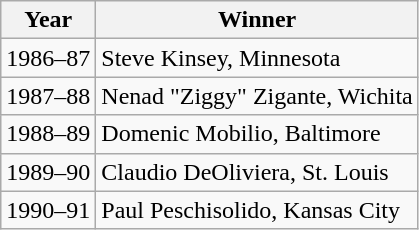<table class="wikitable">
<tr>
<th>Year</th>
<th>Winner</th>
</tr>
<tr>
<td>1986–87</td>
<td>Steve Kinsey, Minnesota</td>
</tr>
<tr>
<td>1987–88</td>
<td>Nenad "Ziggy" Zigante, Wichita</td>
</tr>
<tr>
<td>1988–89</td>
<td>Domenic Mobilio, Baltimore</td>
</tr>
<tr>
<td>1989–90</td>
<td>Claudio DeOliviera, St. Louis</td>
</tr>
<tr>
<td>1990–91</td>
<td>Paul Peschisolido, Kansas City</td>
</tr>
</table>
